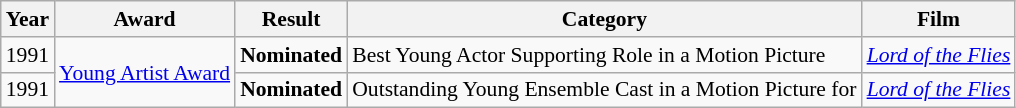<table class="wikitable" style="font-size: 90%;">
<tr>
<th>Year</th>
<th>Award</th>
<th>Result</th>
<th>Category</th>
<th>Film</th>
</tr>
<tr>
<td>1991</td>
<td rowspan=6><a href='#'>Young Artist Award</a></td>
<td><strong>Nominated</strong></td>
<td>Best Young Actor Supporting Role in a Motion Picture</td>
<td><em><a href='#'>Lord of the Flies</a></em></td>
</tr>
<tr>
<td>1991</td>
<td><strong>Nominated</strong></td>
<td>Outstanding Young Ensemble Cast in a Motion Picture for</td>
<td><em><a href='#'>Lord of the Flies</a></em></td>
</tr>
</table>
